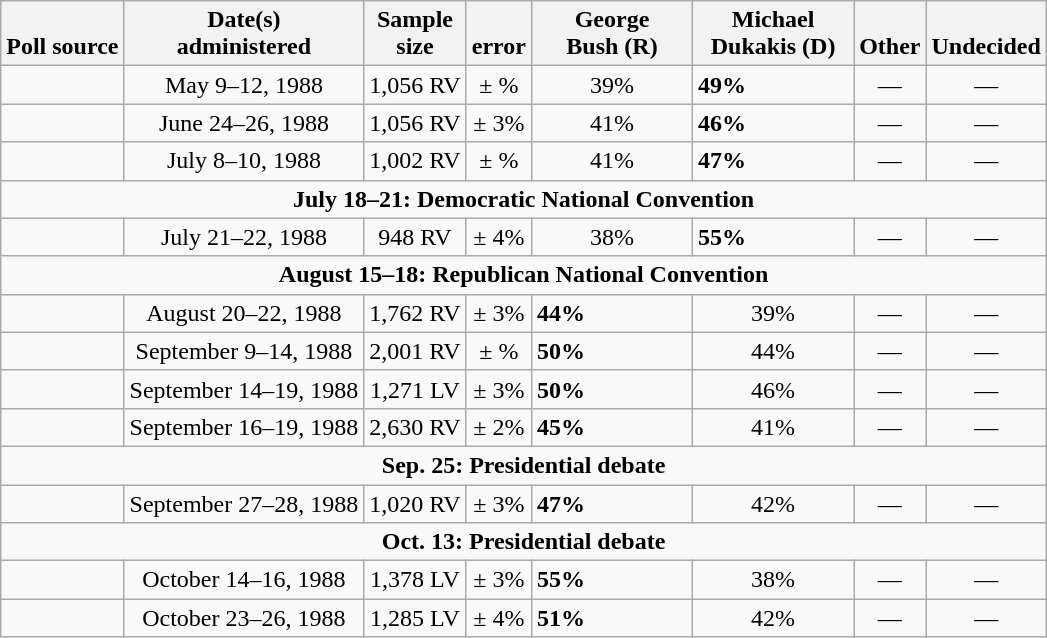<table class="wikitable">
<tr valign= bottom>
<th>Poll source</th>
<th>Date(s)<br>administered</th>
<th class=small>Sample<br>size</th>
<th><br>error</th>
<th style="width:100px;">George<br>Bush (R)</th>
<th style="width:100px;">Michael<br>Dukakis (D)</th>
<th>Other</th>
<th>Undecided</th>
</tr>
<tr>
<td align="center"></td>
<td align="center">May 9–12, 1988</td>
<td align="center">1,056 RV</td>
<td align="center">± %</td>
<td align="center">39%</td>
<td><strong>49%</strong></td>
<td align="center">—</td>
<td align="center">—</td>
</tr>
<tr>
<td align="center"></td>
<td align="center">June 24–26, 1988</td>
<td align="center">1,056 RV</td>
<td align="center">± 3%</td>
<td align="center">41%</td>
<td><strong>46%</strong></td>
<td align="center">—</td>
<td align="center">—</td>
</tr>
<tr>
<td align="center"></td>
<td align="center">July 8–10, 1988</td>
<td align="center">1,002 RV</td>
<td align="center">± %</td>
<td align="center">41%</td>
<td><strong>47%</strong></td>
<td align="center">—</td>
<td align="center">—</td>
</tr>
<tr>
<td colspan="8"  align="center"><strong>July 18–21: Democratic National Convention</strong></td>
</tr>
<tr>
<td align="center"></td>
<td align="center">July 21–22, 1988</td>
<td align="center">948 RV</td>
<td align="center">± 4%</td>
<td align="center">38%</td>
<td><strong>55%</strong></td>
<td align="center">—</td>
<td align="center">—</td>
</tr>
<tr>
<td colspan="8"  align="center"><strong>August 15–18: Republican National Convention</strong></td>
</tr>
<tr>
<td align="center"></td>
<td align="center">August 20–22, 1988</td>
<td align="center">1,762 RV</td>
<td align="center">± 3%</td>
<td><strong>44%</strong></td>
<td align="center">39%</td>
<td align="center">—</td>
<td align="center">—</td>
</tr>
<tr>
<td align="center"></td>
<td align="center">September 9–14, 1988</td>
<td align="center">2,001 RV</td>
<td align="center">± %</td>
<td><strong>50%</strong></td>
<td align="center">44%</td>
<td align="center">—</td>
<td align="center">—</td>
</tr>
<tr>
<td align="center"></td>
<td align="center">September 14–19, 1988</td>
<td align="center">1,271 LV</td>
<td align="center">± 3%</td>
<td><strong>50%</strong></td>
<td align="center">46%</td>
<td align="center">—</td>
<td align="center">—</td>
</tr>
<tr>
<td align="center"></td>
<td align="center">September 16–19, 1988</td>
<td align="center">2,630 RV</td>
<td align="center">± 2%</td>
<td><strong>45%</strong></td>
<td align="center">41%</td>
<td align="center">—</td>
<td align="center">—</td>
</tr>
<tr>
<td colspan="8" align="center"><strong>Sep. 25: Presidential debate</strong></td>
</tr>
<tr>
<td align="center"></td>
<td align="center">September 27–28, 1988</td>
<td align="center">1,020 RV</td>
<td align="center">± 3%</td>
<td><strong>47%</strong></td>
<td align="center">42%</td>
<td align="center">—</td>
<td align="center">—</td>
</tr>
<tr>
<td colspan="8" align="center"><strong>Oct. 13: Presidential debate</strong></td>
</tr>
<tr>
<td align="center"></td>
<td align="center">October 14–16, 1988</td>
<td align="center">1,378 LV</td>
<td align="center">± 3%</td>
<td><strong>55%</strong></td>
<td align="center">38%</td>
<td align="center">—</td>
<td align="center">—</td>
</tr>
<tr>
<td align=center></td>
<td align=center>October 23–26, 1988</td>
<td align=center>1,285 LV</td>
<td align=center>± 4%</td>
<td><strong>51%</strong></td>
<td align=center>42%</td>
<td align=center>—</td>
<td align=center>—</td>
</tr>
</table>
